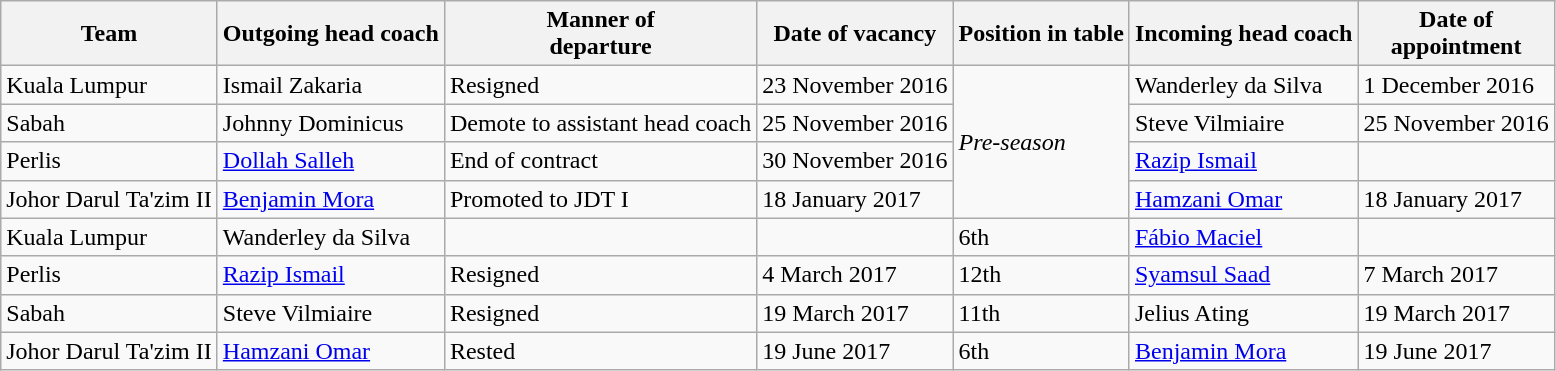<table class="wikitable sortable">
<tr>
<th>Team</th>
<th>Outgoing head coach</th>
<th>Manner of<br>departure</th>
<th>Date of vacancy</th>
<th>Position in table</th>
<th>Incoming head coach</th>
<th>Date of<br>appointment</th>
</tr>
<tr>
<td>Kuala Lumpur</td>
<td> Ismail Zakaria</td>
<td>Resigned</td>
<td>23 November 2016 </td>
<td rowspan=4><em>Pre-season</em></td>
<td> Wanderley da Silva</td>
<td>1 December 2016 </td>
</tr>
<tr>
<td>Sabah</td>
<td> Johnny Dominicus</td>
<td>Demote to assistant head coach</td>
<td>25 November 2016</td>
<td> Steve Vilmiaire</td>
<td>25 November 2016 </td>
</tr>
<tr>
<td>Perlis</td>
<td> <a href='#'>Dollah Salleh</a></td>
<td>End of contract</td>
<td>30 November 2016</td>
<td> <a href='#'>Razip Ismail</a></td>
<td></td>
</tr>
<tr>
<td>Johor Darul Ta'zim II</td>
<td> <a href='#'>Benjamin Mora</a></td>
<td>Promoted to JDT I</td>
<td>18 January 2017 </td>
<td> <a href='#'>Hamzani Omar</a></td>
<td>18 January 2017</td>
</tr>
<tr>
<td>Kuala Lumpur</td>
<td> Wanderley da Silva</td>
<td></td>
<td></td>
<td>6th</td>
<td> <a href='#'>Fábio Maciel</a></td>
<td></td>
</tr>
<tr>
<td>Perlis</td>
<td> <a href='#'>Razip Ismail</a></td>
<td>Resigned</td>
<td>4 March 2017</td>
<td>12th</td>
<td> <a href='#'>Syamsul Saad</a></td>
<td>7 March 2017</td>
</tr>
<tr>
<td>Sabah</td>
<td> Steve Vilmiaire</td>
<td>Resigned</td>
<td>19 March 2017</td>
<td>11th</td>
<td> Jelius Ating</td>
<td>19 March 2017</td>
</tr>
<tr>
<td>Johor Darul Ta'zim II</td>
<td> <a href='#'>Hamzani Omar</a></td>
<td>Rested</td>
<td>19 June 2017</td>
<td>6th</td>
<td> <a href='#'>Benjamin Mora</a></td>
<td>19 June 2017</td>
</tr>
</table>
